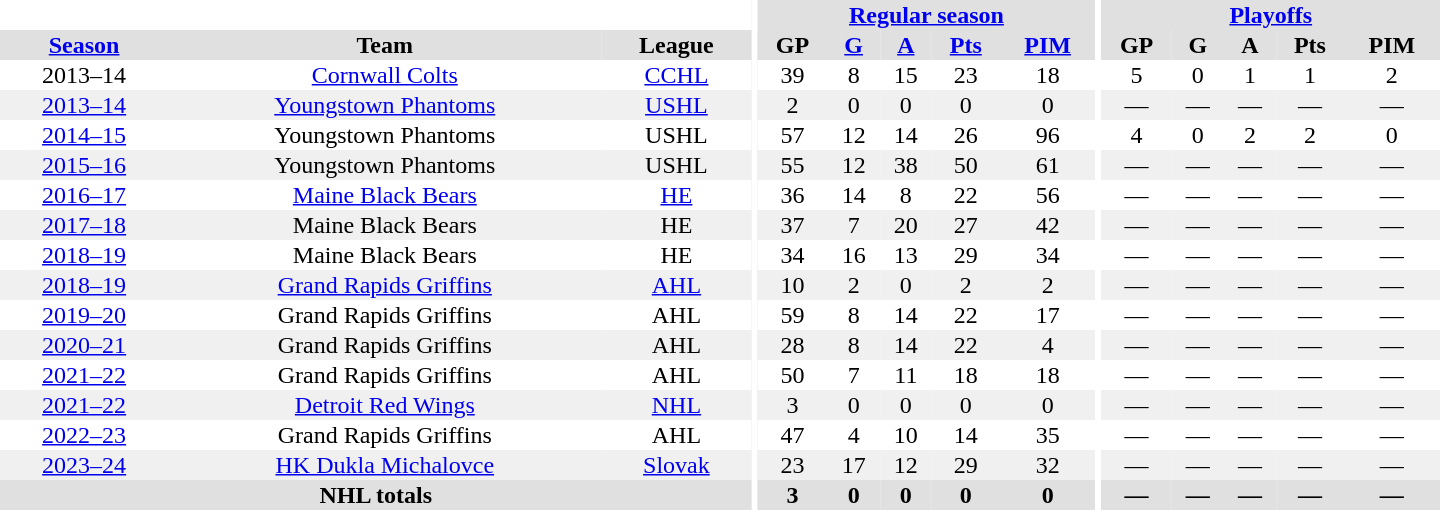<table border="0" cellpadding="1" cellspacing="0" style="text-align:center; width:60em">
<tr bgcolor="#e0e0e0">
<th colspan="3" bgcolor="#ffffff"></th>
<th rowspan="100" bgcolor="#ffffff"></th>
<th colspan="5"><a href='#'>Regular season</a></th>
<th rowspan="100" bgcolor="#ffffff"></th>
<th colspan="5"><a href='#'>Playoffs</a></th>
</tr>
<tr bgcolor="#e0e0e0">
<th><a href='#'>Season</a></th>
<th>Team</th>
<th>League</th>
<th>GP</th>
<th><a href='#'>G</a></th>
<th><a href='#'>A</a></th>
<th><a href='#'>Pts</a></th>
<th><a href='#'>PIM</a></th>
<th>GP</th>
<th>G</th>
<th>A</th>
<th>Pts</th>
<th>PIM</th>
</tr>
<tr>
<td>2013–14</td>
<td><a href='#'>Cornwall Colts</a></td>
<td><a href='#'>CCHL</a></td>
<td>39</td>
<td>8</td>
<td>15</td>
<td>23</td>
<td>18</td>
<td>5</td>
<td>0</td>
<td>1</td>
<td>1</td>
<td>2</td>
</tr>
<tr bgcolor="#f0f0f0">
<td><a href='#'>2013–14</a></td>
<td><a href='#'>Youngstown Phantoms</a></td>
<td><a href='#'>USHL</a></td>
<td>2</td>
<td>0</td>
<td>0</td>
<td>0</td>
<td>0</td>
<td>—</td>
<td>—</td>
<td>—</td>
<td>—</td>
<td>—</td>
</tr>
<tr>
<td><a href='#'>2014–15</a></td>
<td>Youngstown Phantoms</td>
<td>USHL</td>
<td>57</td>
<td>12</td>
<td>14</td>
<td>26</td>
<td>96</td>
<td>4</td>
<td>0</td>
<td>2</td>
<td>2</td>
<td>0</td>
</tr>
<tr bgcolor="#f0f0f0">
<td><a href='#'>2015–16</a></td>
<td>Youngstown Phantoms</td>
<td>USHL</td>
<td>55</td>
<td>12</td>
<td>38</td>
<td>50</td>
<td>61</td>
<td>—</td>
<td>—</td>
<td>—</td>
<td>—</td>
<td>—</td>
</tr>
<tr>
<td><a href='#'>2016–17</a></td>
<td><a href='#'>Maine Black Bears</a></td>
<td><a href='#'>HE</a></td>
<td>36</td>
<td>14</td>
<td>8</td>
<td>22</td>
<td>56</td>
<td>—</td>
<td>—</td>
<td>—</td>
<td>—</td>
<td>—</td>
</tr>
<tr bgcolor="#f0f0f0">
<td><a href='#'>2017–18</a></td>
<td>Maine Black Bears</td>
<td>HE</td>
<td>37</td>
<td>7</td>
<td>20</td>
<td>27</td>
<td>42</td>
<td>—</td>
<td>—</td>
<td>—</td>
<td>—</td>
<td>—</td>
</tr>
<tr>
<td><a href='#'>2018–19</a></td>
<td>Maine Black Bears</td>
<td>HE</td>
<td>34</td>
<td>16</td>
<td>13</td>
<td>29</td>
<td>34</td>
<td>—</td>
<td>—</td>
<td>—</td>
<td>—</td>
<td>—</td>
</tr>
<tr bgcolor="#f0f0f0">
<td><a href='#'>2018–19</a></td>
<td><a href='#'>Grand Rapids Griffins</a></td>
<td><a href='#'>AHL</a></td>
<td>10</td>
<td>2</td>
<td>0</td>
<td>2</td>
<td>2</td>
<td>—</td>
<td>—</td>
<td>—</td>
<td>—</td>
<td>—</td>
</tr>
<tr>
<td><a href='#'>2019–20</a></td>
<td>Grand Rapids Griffins</td>
<td>AHL</td>
<td>59</td>
<td>8</td>
<td>14</td>
<td>22</td>
<td>17</td>
<td>—</td>
<td>—</td>
<td>—</td>
<td>—</td>
<td>—</td>
</tr>
<tr bgcolor="#f0f0f0">
<td><a href='#'>2020–21</a></td>
<td>Grand Rapids Griffins</td>
<td>AHL</td>
<td>28</td>
<td>8</td>
<td>14</td>
<td>22</td>
<td>4</td>
<td>—</td>
<td>—</td>
<td>—</td>
<td>—</td>
<td>—</td>
</tr>
<tr>
<td><a href='#'>2021–22</a></td>
<td>Grand Rapids Griffins</td>
<td>AHL</td>
<td>50</td>
<td>7</td>
<td>11</td>
<td>18</td>
<td>18</td>
<td>—</td>
<td>—</td>
<td>—</td>
<td>—</td>
<td>—</td>
</tr>
<tr bgcolor="#f0f0f0">
<td><a href='#'>2021–22</a></td>
<td><a href='#'>Detroit Red Wings</a></td>
<td><a href='#'>NHL</a></td>
<td>3</td>
<td>0</td>
<td>0</td>
<td>0</td>
<td>0</td>
<td>—</td>
<td>—</td>
<td>—</td>
<td>—</td>
<td>—</td>
</tr>
<tr>
<td><a href='#'>2022–23</a></td>
<td>Grand Rapids Griffins</td>
<td>AHL</td>
<td>47</td>
<td>4</td>
<td>10</td>
<td>14</td>
<td>35</td>
<td>—</td>
<td>—</td>
<td>—</td>
<td>—</td>
<td>—</td>
</tr>
<tr bgcolor="#f0f0f0">
<td><a href='#'>2023–24</a></td>
<td><a href='#'>HK Dukla Michalovce</a></td>
<td><a href='#'>Slovak</a></td>
<td>23</td>
<td>17</td>
<td>12</td>
<td>29</td>
<td>32</td>
<td>—</td>
<td>—</td>
<td>—</td>
<td>—</td>
<td>—</td>
</tr>
<tr bgcolor="#e0e0e0">
<th colspan="3">NHL totals</th>
<th>3</th>
<th>0</th>
<th>0</th>
<th>0</th>
<th>0</th>
<th>—</th>
<th>—</th>
<th>—</th>
<th>—</th>
<th>—</th>
</tr>
</table>
